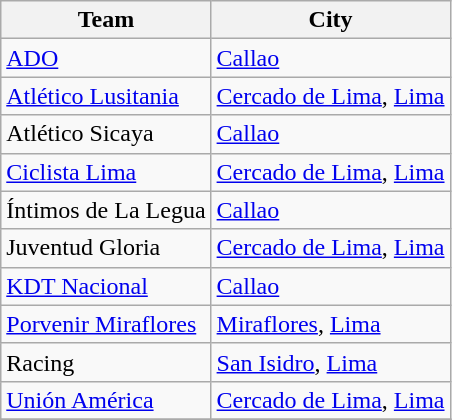<table class="wikitable sortable">
<tr>
<th>Team</th>
<th>City</th>
</tr>
<tr>
<td><a href='#'>ADO</a></td>
<td><a href='#'>Callao</a></td>
</tr>
<tr>
<td><a href='#'>Atlético Lusitania</a></td>
<td><a href='#'>Cercado de Lima</a>, <a href='#'>Lima</a></td>
</tr>
<tr>
<td>Atlético Sicaya</td>
<td><a href='#'>Callao</a></td>
</tr>
<tr>
<td><a href='#'>Ciclista Lima</a></td>
<td><a href='#'>Cercado de Lima</a>, <a href='#'>Lima</a></td>
</tr>
<tr>
<td>Íntimos de La Legua</td>
<td><a href='#'>Callao</a></td>
</tr>
<tr>
<td>Juventud Gloria</td>
<td><a href='#'>Cercado de Lima</a>, <a href='#'>Lima</a></td>
</tr>
<tr>
<td><a href='#'>KDT Nacional</a></td>
<td><a href='#'>Callao</a></td>
</tr>
<tr>
<td><a href='#'>Porvenir Miraflores</a></td>
<td><a href='#'>Miraflores</a>, <a href='#'>Lima</a></td>
</tr>
<tr>
<td>Racing</td>
<td><a href='#'>San Isidro</a>, <a href='#'>Lima</a></td>
</tr>
<tr>
<td><a href='#'>Unión América</a></td>
<td><a href='#'>Cercado de Lima</a>, <a href='#'>Lima</a></td>
</tr>
<tr>
</tr>
</table>
